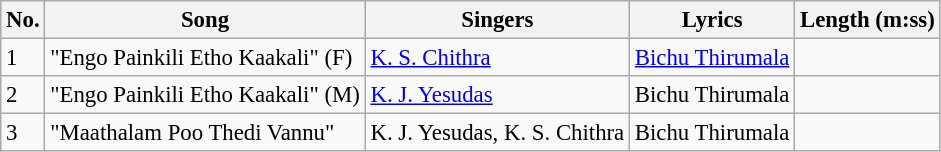<table class="wikitable" style="font-size:95%;">
<tr>
<th>No.</th>
<th>Song</th>
<th>Singers</th>
<th>Lyrics</th>
<th>Length (m:ss)</th>
</tr>
<tr>
<td>1</td>
<td>"Engo Painkili Etho Kaakali" (F)</td>
<td><a href='#'>K. S. Chithra</a></td>
<td><a href='#'>Bichu Thirumala</a></td>
<td></td>
</tr>
<tr>
<td>2</td>
<td>"Engo Painkili Etho Kaakali" (M)</td>
<td><a href='#'>K. J. Yesudas</a></td>
<td>Bichu Thirumala</td>
<td></td>
</tr>
<tr>
<td>3</td>
<td>"Maathalam Poo Thedi Vannu"</td>
<td>K. J. Yesudas, K. S. Chithra</td>
<td>Bichu Thirumala</td>
<td></td>
</tr>
</table>
